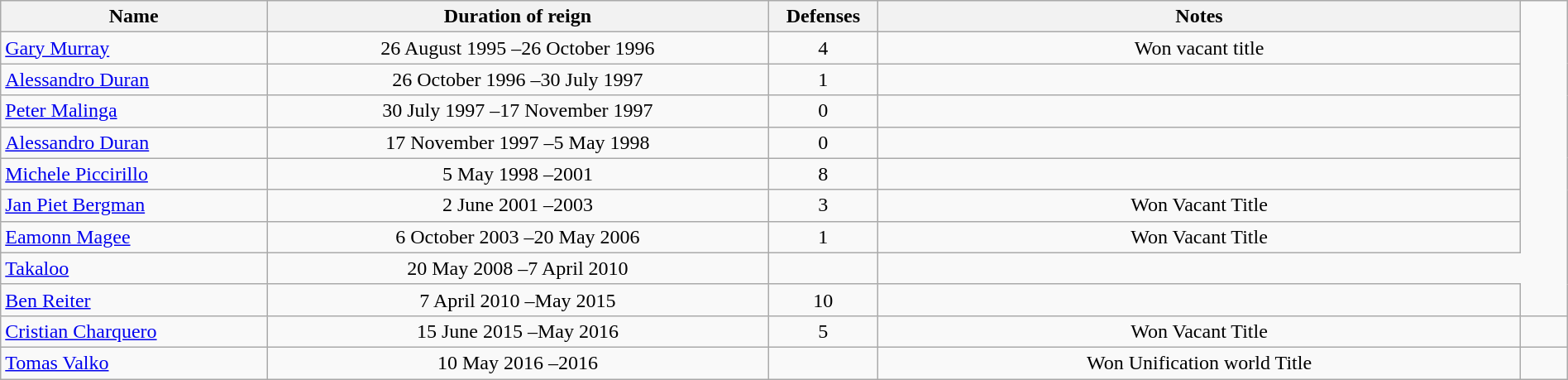<table class="wikitable" width=100%>
<tr>
<th width=17%>Name</th>
<th width=32%>Duration of reign</th>
<th width=7%>Defenses</th>
<th width=41%>Notes</th>
</tr>
<tr align=center>
<td align=left> <a href='#'>Gary Murray</a></td>
<td>26 August 1995 –26 October 1996</td>
<td>4</td>
<td>Won vacant title</td>
</tr>
<tr align=center>
<td align=left> <a href='#'>Alessandro Duran</a></td>
<td>26 October 1996 –30 July 1997</td>
<td>1</td>
<td></td>
</tr>
<tr align=center>
<td align=left> <a href='#'>Peter Malinga</a></td>
<td>30 July 1997 –17 November 1997</td>
<td>0</td>
<td></td>
</tr>
<tr align=center>
<td align=left> <a href='#'>Alessandro Duran</a></td>
<td>17 November 1997 –5 May 1998</td>
<td>0</td>
<td></td>
</tr>
<tr align=center>
<td align=left> <a href='#'>Michele Piccirillo</a></td>
<td>5 May 1998 –2001</td>
<td>8</td>
<td></td>
</tr>
<tr align=center>
<td align=left> <a href='#'>Jan Piet Bergman</a></td>
<td>2 June 2001 –2003</td>
<td>3</td>
<td>Won Vacant Title</td>
</tr>
<tr align=center>
<td align=left> <a href='#'>Eamonn Magee</a></td>
<td>6 October 2003 –20 May 2006</td>
<td>1</td>
<td>Won Vacant Title</td>
</tr>
<tr align=center>
<td align=left> <a href='#'>Takaloo</a></td>
<td>20 May 2008 –7 April 2010</td>
<td></td>
</tr>
<tr align=center>
<td align=left> <a href='#'>Ben Reiter</a></td>
<td>7 April 2010 –May 2015</td>
<td>10</td>
<td></td>
</tr>
<tr align=center>
<td align=left> <a href='#'>Cristian Charquero</a></td>
<td>15 June 2015 –May 2016</td>
<td>5</td>
<td>Won Vacant Title</td>
<td></td>
</tr>
<tr align=center>
<td align=left> <a href='#'>Tomas Valko</a></td>
<td>10 May 2016 –2016</td>
<td></td>
<td>Won Unification world Title</td>
</tr>
</table>
